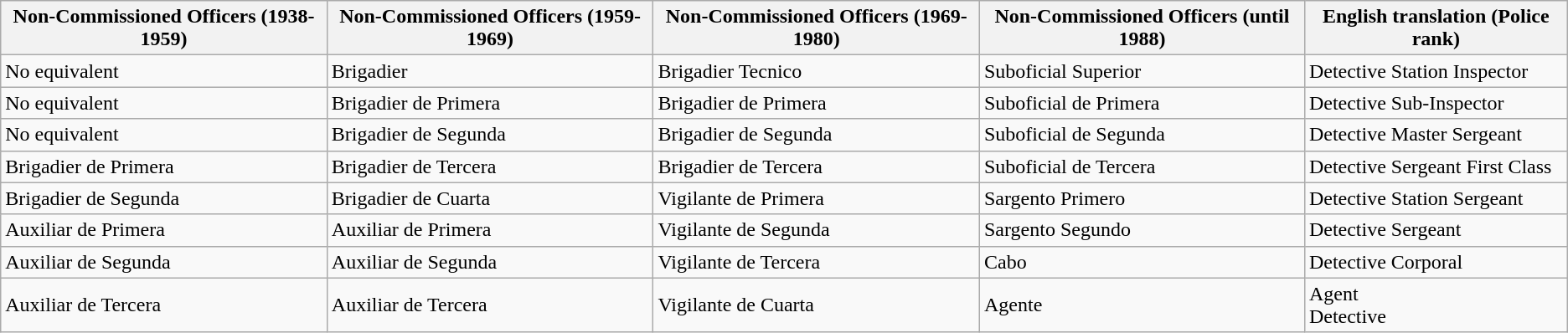<table class="wikitable" style="display: inline-table;">
<tr>
<th>Non-Commissioned Officers (1938-1959)</th>
<th>Non-Commissioned Officers (1959-1969)</th>
<th>Non-Commissioned Officers (1969-1980)</th>
<th>Non-Commissioned Officers (until 1988)</th>
<th>English translation (Police rank)</th>
</tr>
<tr>
<td>No equivalent</td>
<td>Brigadier</td>
<td>Brigadier Tecnico</td>
<td>Suboficial Superior</td>
<td>Detective Station Inspector</td>
</tr>
<tr>
<td>No equivalent</td>
<td>Brigadier de Primera</td>
<td>Brigadier de Primera</td>
<td>Suboficial de Primera</td>
<td>Detective Sub-Inspector</td>
</tr>
<tr>
<td>No equivalent</td>
<td>Brigadier de Segunda</td>
<td>Brigadier de Segunda</td>
<td>Suboficial de Segunda</td>
<td>Detective Master Sergeant</td>
</tr>
<tr>
<td>Brigadier de Primera</td>
<td>Brigadier de Tercera</td>
<td>Brigadier de Tercera</td>
<td>Suboficial de Tercera</td>
<td>Detective Sergeant First Class</td>
</tr>
<tr>
<td>Brigadier de Segunda</td>
<td>Brigadier de Cuarta</td>
<td>Vigilante de Primera</td>
<td>Sargento Primero</td>
<td>Detective Station Sergeant</td>
</tr>
<tr>
<td>Auxiliar de Primera</td>
<td>Auxiliar de Primera</td>
<td>Vigilante de Segunda</td>
<td>Sargento Segundo</td>
<td>Detective Sergeant</td>
</tr>
<tr>
<td>Auxiliar de Segunda</td>
<td>Auxiliar de Segunda</td>
<td>Vigilante de Tercera</td>
<td>Cabo</td>
<td>Detective Corporal</td>
</tr>
<tr>
<td>Auxiliar de Tercera</td>
<td>Auxiliar de Tercera</td>
<td>Vigilante de Cuarta</td>
<td>Agente</td>
<td>Agent<br>Detective</td>
</tr>
</table>
